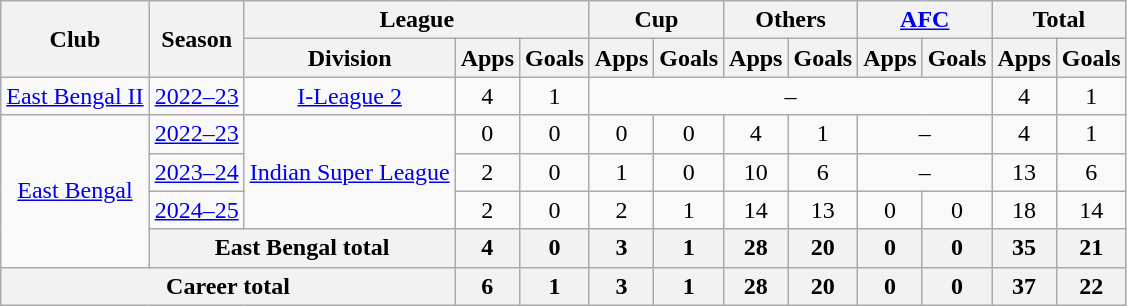<table class="wikitable" style="text-align:center">
<tr>
<th rowspan="2">Club</th>
<th rowspan="2">Season</th>
<th colspan="3">League</th>
<th colspan="2">Cup</th>
<th colspan="2">Others</th>
<th colspan="2"><a href='#'>AFC</a></th>
<th colspan="2">Total</th>
</tr>
<tr>
<th>Division</th>
<th>Apps</th>
<th>Goals</th>
<th>Apps</th>
<th>Goals</th>
<th>Apps</th>
<th>Goals</th>
<th>Apps</th>
<th>Goals</th>
<th>Apps</th>
<th>Goals</th>
</tr>
<tr>
<td rowspan=1><a href='#'>East Bengal II</a></td>
<td><a href='#'>2022–23</a></td>
<td rowspan=1><a href='#'>I-League 2</a></td>
<td>4</td>
<td>1</td>
<td colspan=6>–</td>
<td>4</td>
<td>1</td>
</tr>
<tr>
<td rowspan=4><a href='#'>East Bengal</a></td>
<td><a href='#'>2022–23</a></td>
<td rowspan=3><a href='#'>Indian Super League</a></td>
<td>0</td>
<td>0</td>
<td>0</td>
<td>0</td>
<td>4</td>
<td>1</td>
<td colspan=2>–</td>
<td>4</td>
<td>1</td>
</tr>
<tr>
<td><a href='#'>2023–24</a></td>
<td>2</td>
<td>0</td>
<td>1</td>
<td>0</td>
<td>10</td>
<td>6</td>
<td colspan=2>–</td>
<td>13</td>
<td>6</td>
</tr>
<tr>
<td><a href='#'>2024–25</a></td>
<td>2</td>
<td>0</td>
<td>2</td>
<td>1</td>
<td>14</td>
<td>13</td>
<td>0</td>
<td>0</td>
<td>18</td>
<td>14</td>
</tr>
<tr>
<th colspan=2><strong>East Bengal total</strong></th>
<th>4</th>
<th>0</th>
<th>3</th>
<th>1</th>
<th>28</th>
<th>20</th>
<th>0</th>
<th>0</th>
<th>35</th>
<th>21</th>
</tr>
<tr>
<th colspan=3><strong>Career total</strong></th>
<th>6</th>
<th>1</th>
<th>3</th>
<th>1</th>
<th>28</th>
<th>20</th>
<th>0</th>
<th>0</th>
<th>37</th>
<th>22</th>
</tr>
</table>
